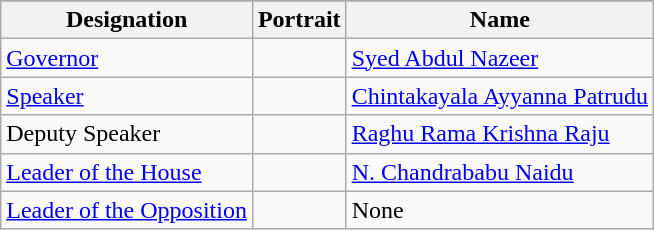<table class="wikitable">
<tr>
</tr>
<tr>
<th>Designation</th>
<th>Portrait</th>
<th>Name</th>
</tr>
<tr>
<td><a href='#'>Governor</a></td>
<td></td>
<td><a href='#'>Syed Abdul Nazeer</a></td>
</tr>
<tr>
<td><a href='#'>Speaker</a></td>
<td></td>
<td><a href='#'>Chintakayala Ayyanna Patrudu</a><br></td>
</tr>
<tr>
<td>Deputy Speaker</td>
<td></td>
<td><a href='#'>Raghu Rama Krishna Raju</a><br></td>
</tr>
<tr>
<td><a href='#'>Leader of the House</a></td>
<td></td>
<td><a href='#'>N. Chandrababu Naidu</a><br></td>
</tr>
<tr>
<td><a href='#'>Leader of the Opposition</a></td>
<td></td>
<td>None</td>
</tr>
</table>
